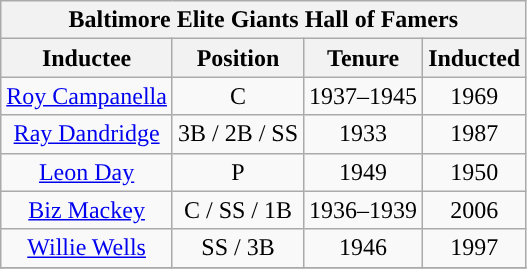<table class="wikitable" style="text-align:center">
<tr>
<th colspan=5>Baltimore Elite Giants Hall of Famers</th>
</tr>
<tr>
<th>Inductee</th>
<th>Position</th>
<th>Tenure</th>
<th>Inducted</th>
</tr>
<tr>
<td><a href='#'>Roy Campanella</a></td>
<td>C</td>
<td>1937–1945</td>
<td>1969</td>
</tr>
<tr>
<td><a href='#'>Ray Dandridge</a></td>
<td>3B / 2B / SS</td>
<td>1933</td>
<td>1987</td>
</tr>
<tr>
<td><a href='#'>Leon Day</a></td>
<td>P</td>
<td>1949</td>
<td>1950</td>
</tr>
<tr>
<td><a href='#'>Biz Mackey</a></td>
<td>C / SS / 1B</td>
<td>1936–1939</td>
<td>2006</td>
</tr>
<tr>
<td><a href='#'>Willie Wells</a></td>
<td>SS / 3B</td>
<td>1946</td>
<td>1997</td>
</tr>
<tr>
</tr>
</table>
